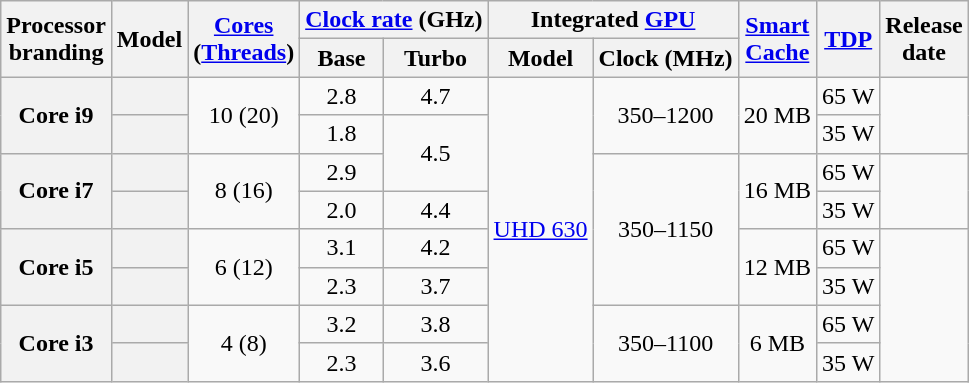<table class="wikitable sortable nowrap" style="text-align: center;">
<tr>
<th class="unsortable" rowspan="2">Processor<br>branding</th>
<th rowspan="2">Model</th>
<th class="unsortable" rowspan="2"><a href='#'>Cores</a><br>(<a href='#'>Threads</a>)</th>
<th colspan="2"><a href='#'>Clock rate</a> (GHz)</th>
<th colspan="2">Integrated <a href='#'>GPU</a></th>
<th class="unsortable" rowspan="2"><a href='#'>Smart<br>Cache</a></th>
<th rowspan="2"><a href='#'>TDP</a></th>
<th rowspan="2">Release<br>date</th>
</tr>
<tr>
<th class="unsortable">Base</th>
<th class="unsortable">Turbo</th>
<th class="unsortable">Model</th>
<th class="unsortable">Clock (MHz)</th>
</tr>
<tr>
<th rowspan=2>Core i9</th>
<th style="text-align:left;" data-sort-value="sku8"></th>
<td rowspan=2>10 (20)</td>
<td>2.8</td>
<td>4.7</td>
<td rowspan=8><a href='#'>UHD 630</a></td>
<td rowspan=2>350–1200</td>
<td rowspan=2>20 MB</td>
<td>65 W</td>
<td rowspan=2></td>
</tr>
<tr>
<th style="text-align:left;" data-sort-value="sku7"></th>
<td>1.8</td>
<td rowspan=2>4.5</td>
<td>35 W</td>
</tr>
<tr>
<th rowspan=2>Core i7</th>
<th style="text-align:left;" data-sort-value="sku6"></th>
<td rowspan=2>8 (16)</td>
<td>2.9</td>
<td rowspan=4>350–1150</td>
<td rowspan=2>16 MB</td>
<td>65 W</td>
<td rowspan=2></td>
</tr>
<tr>
<th style="text-align:left;" data-sort-value="sku5"></th>
<td>2.0</td>
<td>4.4</td>
<td>35 W</td>
</tr>
<tr>
<th rowspan=2>Core i5</th>
<th style="text-align:left;" data-sort-value="sku4"></th>
<td rowspan=2>6 (12)</td>
<td>3.1</td>
<td>4.2</td>
<td rowspan=2>12 MB</td>
<td>65 W</td>
<td rowspan=4></td>
</tr>
<tr>
<th style="text-align:left;" data-sort-value="sku3"></th>
<td>2.3</td>
<td>3.7</td>
<td>35 W</td>
</tr>
<tr>
<th rowspan=2>Core i3</th>
<th style="text-align:left;" data-sort-value="sku2"></th>
<td rowspan=2>4 (8)</td>
<td>3.2</td>
<td>3.8</td>
<td rowspan=2>350–1100</td>
<td rowspan=2>6 MB</td>
<td>65 W</td>
</tr>
<tr>
<th style="text-align:left;" data-sort-value="sku1"></th>
<td>2.3</td>
<td>3.6</td>
<td>35 W</td>
</tr>
</table>
